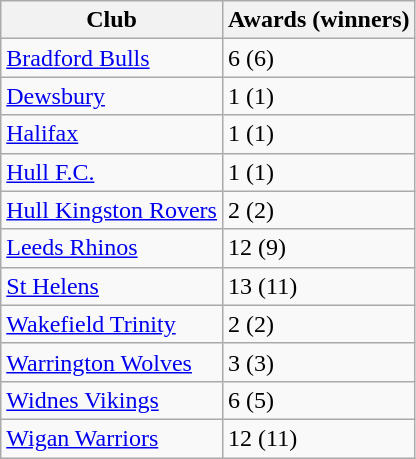<table class="wikitable sortable">
<tr>
<th>Club</th>
<th>Awards (winners)</th>
</tr>
<tr>
<td> <a href='#'>Bradford Bulls</a></td>
<td>6 (6)</td>
</tr>
<tr>
<td> <a href='#'>Dewsbury</a></td>
<td>1 (1)</td>
</tr>
<tr>
<td> <a href='#'>Halifax</a></td>
<td>1 (1)</td>
</tr>
<tr>
<td> <a href='#'>Hull F.C.</a></td>
<td>1 (1)</td>
</tr>
<tr>
<td> <a href='#'>Hull Kingston Rovers</a></td>
<td>2 (2)</td>
</tr>
<tr>
<td> <a href='#'>Leeds Rhinos</a></td>
<td>12 (9)</td>
</tr>
<tr>
<td> <a href='#'>St Helens</a></td>
<td>13 (11)</td>
</tr>
<tr>
<td> <a href='#'>Wakefield Trinity</a></td>
<td>2 (2)</td>
</tr>
<tr>
<td> <a href='#'>Warrington Wolves</a></td>
<td>3 (3)</td>
</tr>
<tr>
<td> <a href='#'>Widnes Vikings</a></td>
<td>6 (5)</td>
</tr>
<tr>
<td> <a href='#'>Wigan Warriors</a></td>
<td>12 (11)</td>
</tr>
</table>
